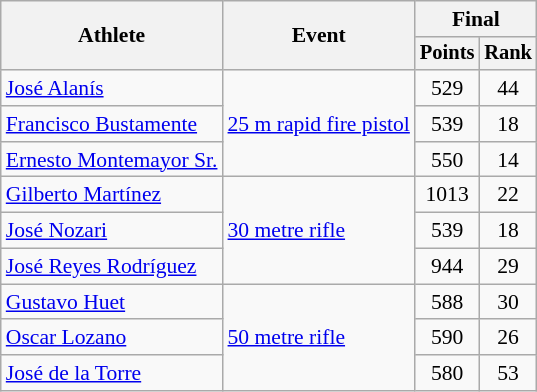<table class="wikitable" style="font-size:90%;">
<tr>
<th rowspan=2>Athlete</th>
<th rowspan=2>Event</th>
<th colspan=2>Final</th>
</tr>
<tr style="font-size:95%">
<th>Points</th>
<th>Rank</th>
</tr>
<tr align=center>
<td align=left><a href='#'>José Alanís</a></td>
<td align=left rowspan=3><a href='#'>25 m rapid fire pistol</a></td>
<td>529</td>
<td>44</td>
</tr>
<tr align=center>
<td align=left><a href='#'>Francisco Bustamente</a></td>
<td>539</td>
<td>18</td>
</tr>
<tr align=center>
<td align=left><a href='#'>Ernesto Montemayor Sr.</a></td>
<td>550</td>
<td>14</td>
</tr>
<tr align=center>
<td align=left><a href='#'>Gilberto Martínez</a></td>
<td align=left rowspan=3><a href='#'>30 metre rifle</a></td>
<td>1013</td>
<td>22</td>
</tr>
<tr align=center>
<td align=left><a href='#'>José Nozari</a></td>
<td>539</td>
<td>18</td>
</tr>
<tr align=center>
<td align=left><a href='#'>José Reyes Rodríguez</a></td>
<td>944</td>
<td>29</td>
</tr>
<tr align=center>
<td align=left><a href='#'>Gustavo Huet</a></td>
<td align=left rowspan=3><a href='#'>50 metre rifle</a></td>
<td>588</td>
<td>30</td>
</tr>
<tr align=center>
<td align=left><a href='#'>Oscar Lozano</a></td>
<td>590</td>
<td>26</td>
</tr>
<tr align=center>
<td align=left><a href='#'>José de la Torre</a></td>
<td>580</td>
<td>53</td>
</tr>
</table>
